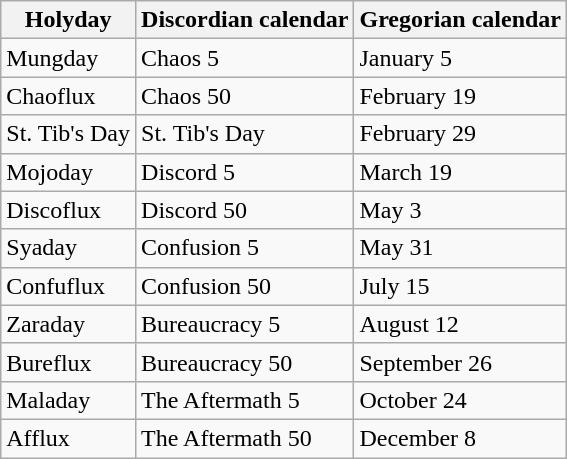<table class="wikitable">
<tr>
<th>Holyday</th>
<th>Discordian calendar</th>
<th>Gregorian calendar</th>
</tr>
<tr>
<td>Mungday</td>
<td>Chaos 5</td>
<td>January 5</td>
</tr>
<tr>
<td>Chaoflux</td>
<td>Chaos 50</td>
<td>February 19</td>
</tr>
<tr>
<td>St. Tib's Day</td>
<td>St. Tib's Day</td>
<td>February 29</td>
</tr>
<tr>
<td>Mojoday</td>
<td>Discord 5</td>
<td>March 19</td>
</tr>
<tr>
<td>Discoflux</td>
<td>Discord 50</td>
<td>May 3</td>
</tr>
<tr>
<td>Syaday</td>
<td>Confusion 5</td>
<td>May 31</td>
</tr>
<tr>
<td>Confuflux</td>
<td>Confusion 50</td>
<td>July 15</td>
</tr>
<tr>
<td>Zaraday</td>
<td>Bureaucracy 5</td>
<td>August 12</td>
</tr>
<tr>
<td>Bureflux</td>
<td>Bureaucracy 50</td>
<td>September 26</td>
</tr>
<tr>
<td>Maladay</td>
<td>The Aftermath 5</td>
<td>October 24</td>
</tr>
<tr>
<td>Afflux</td>
<td>The Aftermath 50</td>
<td>December 8</td>
</tr>
</table>
